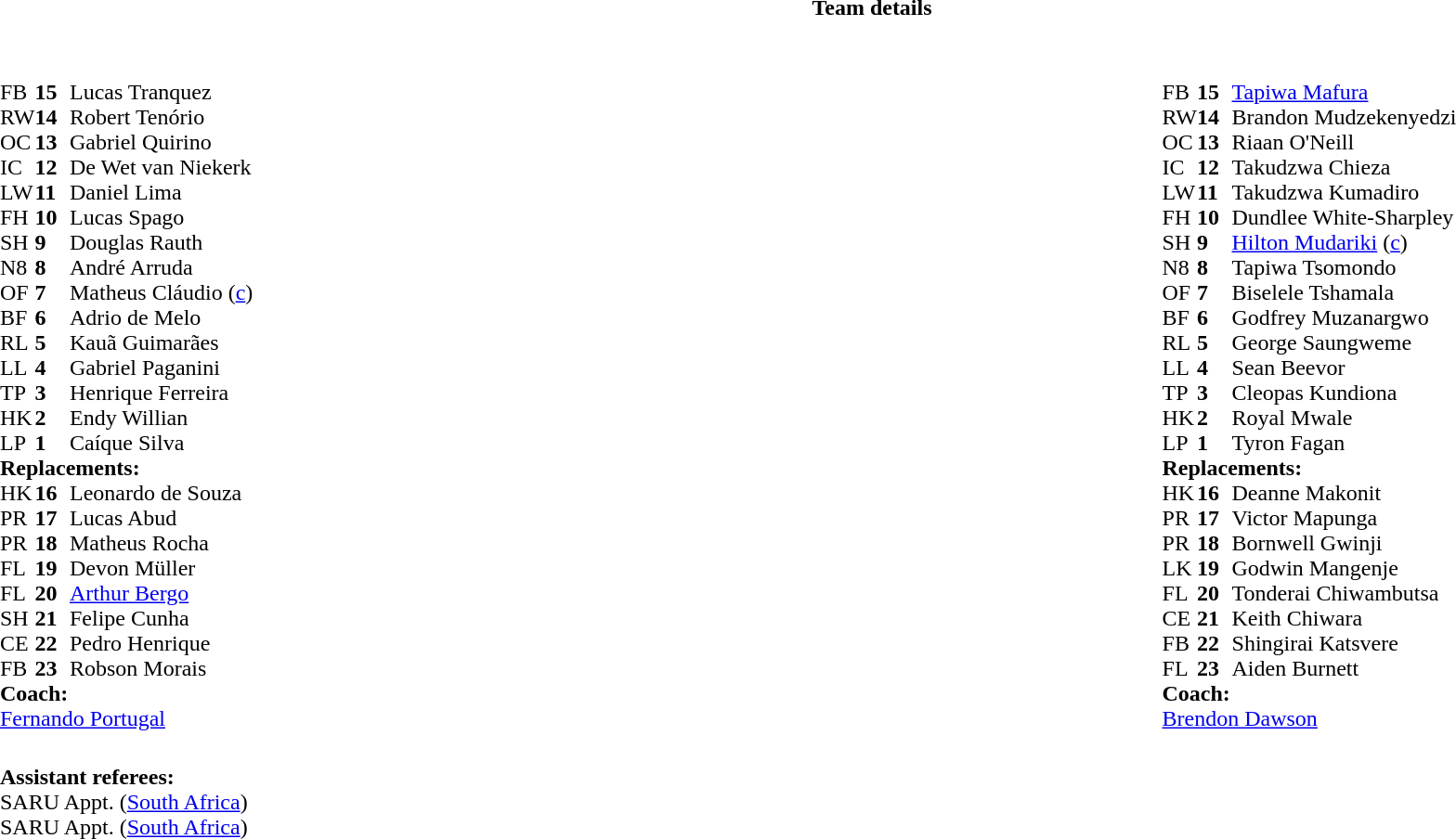<table border="0" style="width:100%;" class="collapsible collapsed">
<tr>
<th>Team details</th>
</tr>
<tr>
<td><br><table style="width:100%">
<tr>
<td style="vertical-align:top;width:50%"><br><table cellspacing="0" cellpadding="0">
<tr>
<th width="25"></th>
<th width="25"></th>
</tr>
<tr>
<td>FB</td>
<td><strong>15</strong></td>
<td>Lucas Tranquez</td>
</tr>
<tr>
<td>RW</td>
<td><strong>14</strong></td>
<td>Robert Tenório</td>
</tr>
<tr>
<td>OC</td>
<td><strong>13</strong></td>
<td>Gabriel Quirino</td>
</tr>
<tr>
<td>IC</td>
<td><strong>12</strong></td>
<td>De Wet van Niekerk</td>
<td></td>
<td></td>
</tr>
<tr>
<td>LW</td>
<td><strong>11</strong></td>
<td>Daniel Lima</td>
</tr>
<tr>
<td>FH</td>
<td><strong>10</strong></td>
<td>Lucas Spago</td>
</tr>
<tr>
<td>SH</td>
<td><strong>9</strong></td>
<td>Douglas Rauth</td>
<td></td>
<td></td>
</tr>
<tr>
<td>N8</td>
<td><strong>8</strong></td>
<td>André Arruda</td>
</tr>
<tr>
<td>OF</td>
<td><strong>7</strong></td>
<td>Matheus Cláudio (<a href='#'>c</a>)</td>
<td></td>
<td></td>
</tr>
<tr>
<td>BF</td>
<td><strong>6</strong></td>
<td>Adrio de Melo</td>
</tr>
<tr>
<td>RL</td>
<td><strong>5</strong></td>
<td>Kauã Guimarães</td>
<td></td>
<td></td>
</tr>
<tr>
<td>LL</td>
<td><strong>4</strong></td>
<td>Gabriel Paganini</td>
<td></td>
</tr>
<tr>
<td>TP</td>
<td><strong>3</strong></td>
<td>Henrique Ferreira</td>
<td></td>
<td></td>
</tr>
<tr>
<td>HK</td>
<td><strong>2</strong></td>
<td>Endy Willian</td>
<td></td>
<td></td>
</tr>
<tr>
<td>LP</td>
<td><strong>1</strong></td>
<td>Caíque Silva</td>
<td></td>
<td></td>
</tr>
<tr>
<td colspan="3"><strong>Replacements:</strong></td>
</tr>
<tr>
<td>HK</td>
<td><strong>16</strong></td>
<td>Leonardo de Souza</td>
<td></td>
<td></td>
</tr>
<tr>
<td>PR</td>
<td><strong>17</strong></td>
<td>Lucas Abud</td>
<td></td>
<td></td>
</tr>
<tr>
<td>PR</td>
<td><strong>18</strong></td>
<td>Matheus Rocha</td>
<td></td>
<td></td>
</tr>
<tr>
<td>FL</td>
<td><strong>19</strong></td>
<td>Devon Müller</td>
<td></td>
<td></td>
</tr>
<tr>
<td>FL</td>
<td><strong>20</strong></td>
<td><a href='#'>Arthur Bergo</a></td>
<td></td>
<td></td>
</tr>
<tr>
<td>SH</td>
<td><strong>21</strong></td>
<td>Felipe Cunha</td>
<td></td>
<td></td>
</tr>
<tr>
<td>CE</td>
<td><strong>22</strong></td>
<td>Pedro Henrique</td>
<td></td>
<td></td>
</tr>
<tr>
<td>FB</td>
<td><strong>23</strong></td>
<td>Robson Morais</td>
</tr>
<tr>
<td colspan="3"><strong>Coach:</strong></td>
</tr>
<tr>
<td colspan="3"> <a href='#'>Fernando Portugal</a></td>
</tr>
</table>
</td>
<td style="vertical-align:top;width:50%"><br><table cellspacing="0" cellpadding="0" style="margin:auto">
<tr>
<th width="25"></th>
<th width="25"></th>
</tr>
<tr>
<td>FB</td>
<td><strong>15</strong></td>
<td><a href='#'>Tapiwa Mafura</a></td>
</tr>
<tr>
<td>RW</td>
<td><strong>14</strong></td>
<td>Brandon Mudzekenyedzi</td>
</tr>
<tr>
<td>OC</td>
<td><strong>13</strong></td>
<td>Riaan O'Neill</td>
</tr>
<tr>
<td>IC</td>
<td><strong>12</strong></td>
<td>Takudzwa Chieza</td>
</tr>
<tr>
<td>LW</td>
<td><strong>11</strong></td>
<td>Takudzwa Kumadiro</td>
</tr>
<tr>
<td>FH</td>
<td><strong>10</strong></td>
<td>Dundlee White-Sharpley</td>
<td></td>
<td></td>
</tr>
<tr>
<td>SH</td>
<td><strong>9</strong></td>
<td><a href='#'>Hilton Mudariki</a> (<a href='#'>c</a>)</td>
<td></td>
<td></td>
</tr>
<tr>
<td>N8</td>
<td><strong>8</strong></td>
<td>Tapiwa Tsomondo</td>
<td></td>
<td></td>
</tr>
<tr>
<td>OF</td>
<td><strong>7</strong></td>
<td>Biselele Tshamala</td>
<td></td>
<td></td>
</tr>
<tr>
<td>BF</td>
<td><strong>6</strong></td>
<td>Godfrey Muzanargwo</td>
</tr>
<tr>
<td>RL</td>
<td><strong>5</strong></td>
<td>George Saungweme</td>
<td></td>
<td></td>
</tr>
<tr>
<td>LL</td>
<td><strong>4</strong></td>
<td>Sean Beevor</td>
</tr>
<tr>
<td>TP</td>
<td><strong>3</strong></td>
<td>Cleopas Kundiona</td>
<td></td>
<td></td>
</tr>
<tr>
<td>HK</td>
<td><strong>2</strong></td>
<td>Royal Mwale</td>
<td></td>
<td></td>
</tr>
<tr>
<td>LP</td>
<td><strong>1</strong></td>
<td>Tyron Fagan</td>
<td></td>
<td></td>
</tr>
<tr>
<td colspan=3><strong>Replacements:</strong></td>
</tr>
<tr>
<td>HK</td>
<td><strong>16</strong></td>
<td>Deanne Makonit</td>
<td></td>
<td></td>
</tr>
<tr>
<td>PR</td>
<td><strong>17</strong></td>
<td>Victor Mapunga</td>
<td></td>
<td></td>
</tr>
<tr>
<td>PR</td>
<td><strong>18</strong></td>
<td>Bornwell Gwinji</td>
<td></td>
<td></td>
</tr>
<tr>
<td>LK</td>
<td><strong>19</strong></td>
<td>Godwin Mangenje</td>
<td></td>
<td></td>
</tr>
<tr>
<td>FL</td>
<td><strong>20</strong></td>
<td>Tonderai Chiwambutsa</td>
<td></td>
<td></td>
</tr>
<tr>
<td>CE</td>
<td><strong>21</strong></td>
<td>Keith Chiwara</td>
<td></td>
<td></td>
</tr>
<tr>
<td>FB</td>
<td><strong>22</strong></td>
<td>Shingirai Katsvere</td>
<td></td>
<td></td>
</tr>
<tr>
<td>FL</td>
<td><strong>23</strong></td>
<td>Aiden Burnett</td>
<td></td>
<td></td>
</tr>
<tr>
<td colspan=3><strong>Coach:</strong></td>
</tr>
<tr>
<td colspan="4"> <a href='#'>Brendon Dawson</a></td>
</tr>
</table>
</td>
</tr>
</table>
<table style="width:100%">
<tr>
<td><br><strong>Assistant referees:</strong>
<br>SARU Appt. (<a href='#'>South Africa</a>)
<br>SARU Appt. (<a href='#'>South Africa</a>)</td>
</tr>
</table>
</td>
</tr>
</table>
